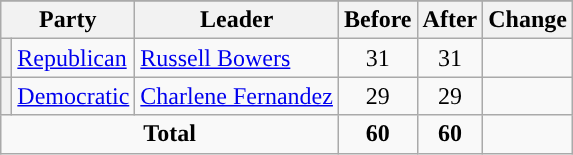<table class="wikitable" style="text-align:center;">
<tr>
</tr>
<tr>
<th colspan=2>Party</th>
<th>Leader</th>
<th>Before</th>
<th>After</th>
<th>Change</th>
</tr>
<tr>
<th style="background-color:"></th>
<td style="text-align:left;"><a href='#'>Republican</a></td>
<td style="text-align:left;"><a href='#'>Russell Bowers</a></td>
<td>31</td>
<td>31</td>
<td></td>
</tr>
<tr>
<th style="background-color:"></th>
<td style="text-align:left;"><a href='#'>Democratic</a></td>
<td style="text-align:left;"><a href='#'>Charlene Fernandez</a></td>
<td>29</td>
<td>29</td>
<td></td>
</tr>
<tr>
<td colspan=3><strong>Total</strong></td>
<td><strong>60</strong></td>
<td><strong>60</strong></td>
<td></td>
</tr>
</table>
